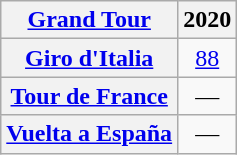<table class="wikitable plainrowheaders">
<tr>
<th scope="col"><a href='#'>Grand Tour</a></th>
<th scope="col">2020</th>
</tr>
<tr style="text-align:center;">
<th scope="row"> <a href='#'>Giro d'Italia</a></th>
<td><a href='#'>88</a></td>
</tr>
<tr style="text-align:center;">
<th scope="row"> <a href='#'>Tour de France</a></th>
<td>—</td>
</tr>
<tr style="text-align:center;">
<th scope="row"> <a href='#'>Vuelta a España</a></th>
<td>—</td>
</tr>
</table>
